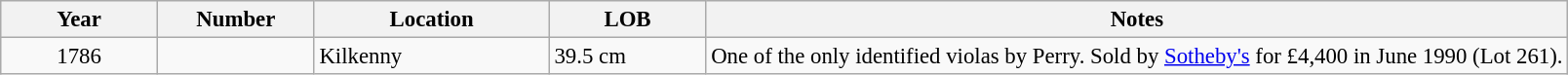<table class="sortable wikitable" style="margins:auto; width=95%; font-size: 95%;">
<tr>
<th width="10%">Year</th>
<th width="10%">Number</th>
<th width="15%">Location</th>
<th width="10%">LOB</th>
<th width="55%">Notes</th>
</tr>
<tr valign="top">
<td align=center>1786</td>
<td align=center></td>
<td>Kilkenny</td>
<td>39.5 cm</td>
<td>One of the only identified violas by Perry. Sold by <a href='#'>Sotheby's</a> for £4,400 in June 1990 (Lot 261).</td>
</tr>
</table>
